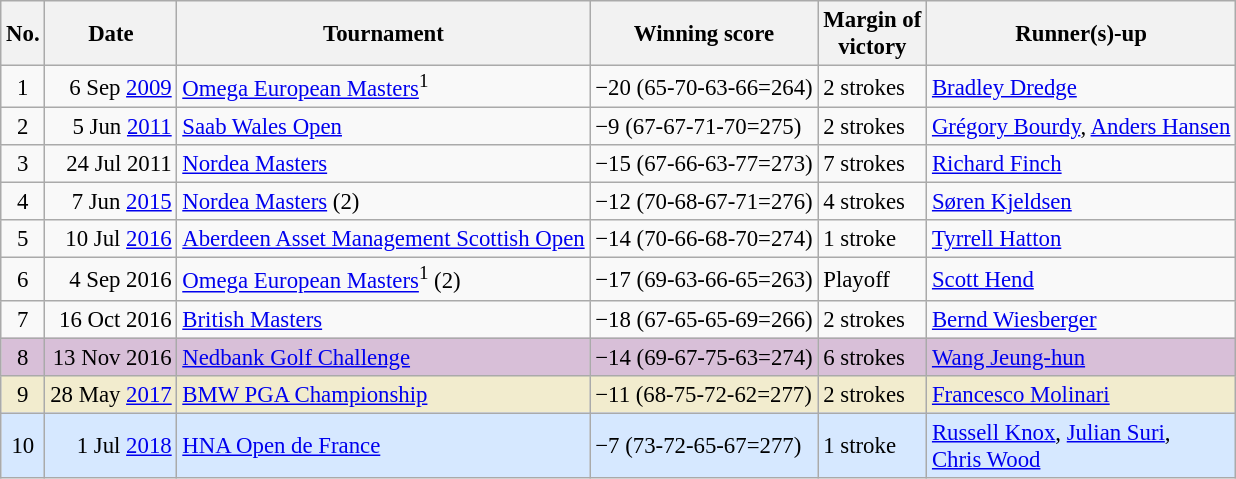<table class="wikitable" style="font-size:95%;">
<tr>
<th>No.</th>
<th>Date</th>
<th>Tournament</th>
<th>Winning score</th>
<th>Margin of<br>victory</th>
<th>Runner(s)-up</th>
</tr>
<tr>
<td align=center>1</td>
<td align=right>6 Sep <a href='#'>2009</a></td>
<td><a href='#'>Omega European Masters</a><sup>1</sup></td>
<td>−20 (65-70-63-66=264)</td>
<td>2 strokes</td>
<td> <a href='#'>Bradley Dredge</a></td>
</tr>
<tr>
<td align=center>2</td>
<td align=right>5 Jun <a href='#'>2011</a></td>
<td><a href='#'>Saab Wales Open</a></td>
<td>−9 (67-67-71-70=275)</td>
<td>2 strokes</td>
<td> <a href='#'>Grégory Bourdy</a>,  <a href='#'>Anders Hansen</a></td>
</tr>
<tr>
<td align=center>3</td>
<td align=right>24 Jul 2011</td>
<td><a href='#'>Nordea Masters</a></td>
<td>−15 (67-66-63-77=273)</td>
<td>7 strokes</td>
<td> <a href='#'>Richard Finch</a></td>
</tr>
<tr>
<td align=center>4</td>
<td align=right>7 Jun <a href='#'>2015</a></td>
<td><a href='#'>Nordea Masters</a> (2)</td>
<td>−12 (70-68-67-71=276)</td>
<td>4 strokes</td>
<td> <a href='#'>Søren Kjeldsen</a></td>
</tr>
<tr>
<td align=center>5</td>
<td align=right>10 Jul <a href='#'>2016</a></td>
<td><a href='#'>Aberdeen Asset Management Scottish Open</a></td>
<td>−14 (70-66-68-70=274)</td>
<td>1 stroke</td>
<td> <a href='#'>Tyrrell Hatton</a></td>
</tr>
<tr>
<td align=center>6</td>
<td align=right>4 Sep 2016</td>
<td><a href='#'>Omega European Masters</a><sup>1</sup> (2)</td>
<td>−17 (69-63-66-65=263)</td>
<td>Playoff</td>
<td> <a href='#'>Scott Hend</a></td>
</tr>
<tr>
<td align=center>7</td>
<td align=right>16 Oct 2016</td>
<td><a href='#'>British Masters</a></td>
<td>−18 (67-65-65-69=266)</td>
<td>2 strokes</td>
<td> <a href='#'>Bernd Wiesberger</a></td>
</tr>
<tr style="background:thistle;">
<td align=center>8</td>
<td align=right>13 Nov 2016</td>
<td><a href='#'>Nedbank Golf Challenge</a></td>
<td>−14 (69-67-75-63=274)</td>
<td>6 strokes</td>
<td> <a href='#'>Wang Jeung-hun</a></td>
</tr>
<tr style="background:#f2ecce;">
<td align=center>9</td>
<td align=right>28 May <a href='#'>2017</a></td>
<td><a href='#'>BMW PGA Championship</a></td>
<td>−11 (68-75-72-62=277)</td>
<td>2 strokes</td>
<td> <a href='#'>Francesco Molinari</a></td>
</tr>
<tr style="background:#D6E8FF;">
<td align=center>10</td>
<td align=right>1 Jul <a href='#'>2018</a></td>
<td><a href='#'>HNA Open de France</a></td>
<td>−7 (73-72-65-67=277)</td>
<td>1 stroke</td>
<td> <a href='#'>Russell Knox</a>,  <a href='#'>Julian Suri</a>,<br> <a href='#'>Chris Wood</a></td>
</tr>
</table>
